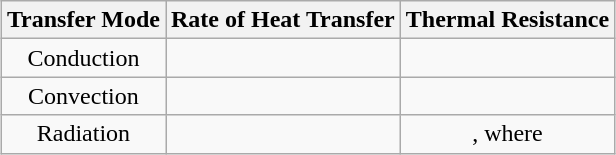<table class="wikitable" style="margin:1em auto; text-align:center;">
<tr>
<th>Transfer Mode</th>
<th>Rate of Heat Transfer</th>
<th>Thermal Resistance</th>
</tr>
<tr>
<td>Conduction</td>
<td></td>
<td></td>
</tr>
<tr>
<td>Convection</td>
<td></td>
<td></td>
</tr>
<tr>
<td>Radiation</td>
<td></td>
<td>, where<br></td>
</tr>
</table>
